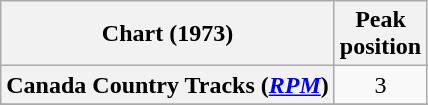<table class="wikitable sortable plainrowheaders" style="text-align:center">
<tr>
<th scope="col">Chart (1973)</th>
<th scope="col">Peak<br>position</th>
</tr>
<tr>
<th scope="row">Canada Country Tracks (<em><a href='#'>RPM</a></em>)</th>
<td align="center">3</td>
</tr>
<tr>
</tr>
<tr>
</tr>
<tr>
</tr>
</table>
